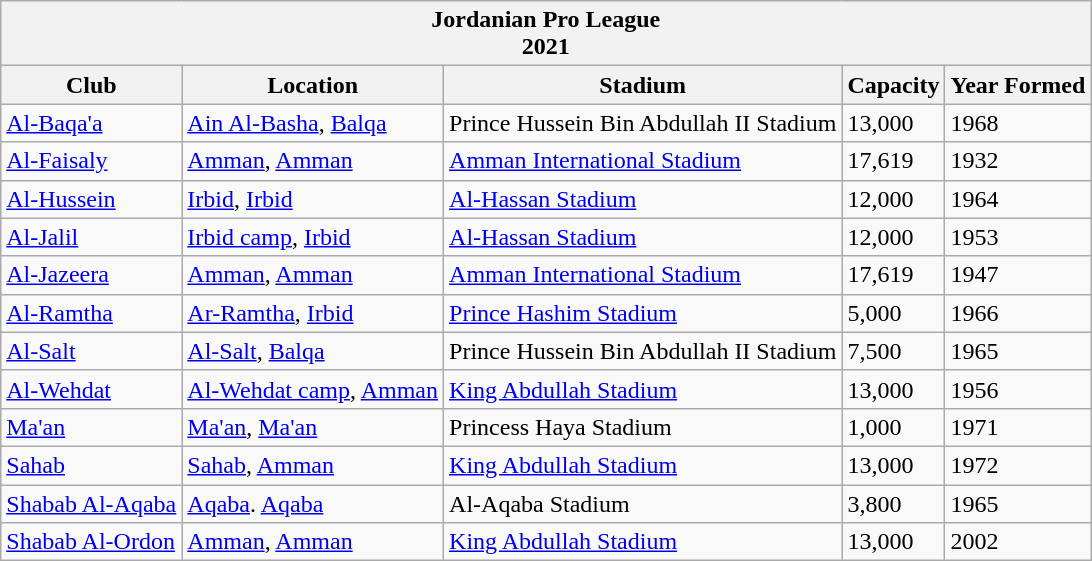<table class="wikitable">
<tr>
<th colspan="5">Jordanian Pro League <br>2021</th>
</tr>
<tr>
<th>Club</th>
<th>Location</th>
<th>Stadium</th>
<th>Capacity</th>
<th>Year Formed</th>
</tr>
<tr style="vertical-align:top;">
<td><a href='#'>Al-Baqa'a</a></td>
<td><a href='#'>Ain Al-Basha</a>, <a href='#'>Balqa</a></td>
<td>Prince Hussein Bin Abdullah II Stadium</td>
<td>13,000</td>
<td>1968</td>
</tr>
<tr style="vertical-align:top;">
<td><a href='#'>Al-Faisaly</a></td>
<td><a href='#'>Amman</a>, <a href='#'>Amman</a></td>
<td><a href='#'>Amman International Stadium</a></td>
<td>17,619</td>
<td>1932</td>
</tr>
<tr style="vertical-align:top;">
<td><a href='#'>Al-Hussein</a></td>
<td><a href='#'>Irbid</a>, <a href='#'>Irbid</a></td>
<td><a href='#'>Al-Hassan Stadium</a></td>
<td>12,000</td>
<td>1964</td>
</tr>
<tr style="vertical-align:top;">
<td><a href='#'>Al-Jalil</a></td>
<td><a href='#'>Irbid camp</a>, <a href='#'>Irbid</a></td>
<td><a href='#'>Al-Hassan Stadium</a></td>
<td>12,000</td>
<td>1953</td>
</tr>
<tr style="vertical-align:top;">
<td><a href='#'>Al-Jazeera</a></td>
<td><a href='#'>Amman</a>, <a href='#'>Amman</a></td>
<td><a href='#'>Amman International Stadium</a></td>
<td>17,619</td>
<td>1947</td>
</tr>
<tr style="vertical-align:top;">
<td><a href='#'>Al-Ramtha</a></td>
<td><a href='#'>Ar-Ramtha</a>, <a href='#'>Irbid</a></td>
<td><a href='#'>Prince Hashim Stadium</a></td>
<td>5,000</td>
<td>1966</td>
</tr>
<tr style="vertical-align:top;">
<td><a href='#'>Al-Salt</a></td>
<td><a href='#'>Al-Salt</a>, <a href='#'>Balqa</a></td>
<td>Prince Hussein Bin Abdullah II Stadium</td>
<td>7,500</td>
<td>1965</td>
</tr>
<tr style="vertical-align:top;">
<td><a href='#'>Al-Wehdat</a></td>
<td><a href='#'>Al-Wehdat camp</a>, <a href='#'>Amman</a></td>
<td><a href='#'>King Abdullah Stadium</a></td>
<td>13,000</td>
<td>1956</td>
</tr>
<tr style="vertical-align:top;">
<td><a href='#'>Ma'an</a></td>
<td><a href='#'>Ma'an</a>, <a href='#'>Ma'an</a></td>
<td>Princess Haya Stadium</td>
<td>1,000</td>
<td>1971</td>
</tr>
<tr style="vertical-align:top;">
<td><a href='#'>Sahab</a></td>
<td><a href='#'>Sahab</a>, <a href='#'>Amman</a></td>
<td><a href='#'>King Abdullah Stadium</a></td>
<td>13,000</td>
<td>1972</td>
</tr>
<tr style="vertical-align:top;">
<td><a href='#'>Shabab Al-Aqaba</a></td>
<td><a href='#'>Aqaba</a>. <a href='#'>Aqaba</a></td>
<td>Al-Aqaba Stadium</td>
<td>3,800</td>
<td>1965</td>
</tr>
<tr style="vertical-align:top;">
<td><a href='#'>Shabab Al-Ordon</a></td>
<td><a href='#'>Amman</a>, <a href='#'>Amman</a></td>
<td><a href='#'>King Abdullah Stadium</a></td>
<td>13,000</td>
<td>2002</td>
</tr>
</table>
